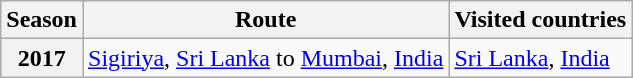<table class="wikitable">
<tr>
<th>Season</th>
<th>Route</th>
<th>Visited countries</th>
</tr>
<tr>
<th>2017</th>
<td><a href='#'>Sigiriya</a>, <a href='#'>Sri Lanka</a> to <a href='#'>Mumbai</a>, <a href='#'>India</a></td>
<td><a href='#'>Sri Lanka</a>, <a href='#'>India</a></td>
</tr>
</table>
